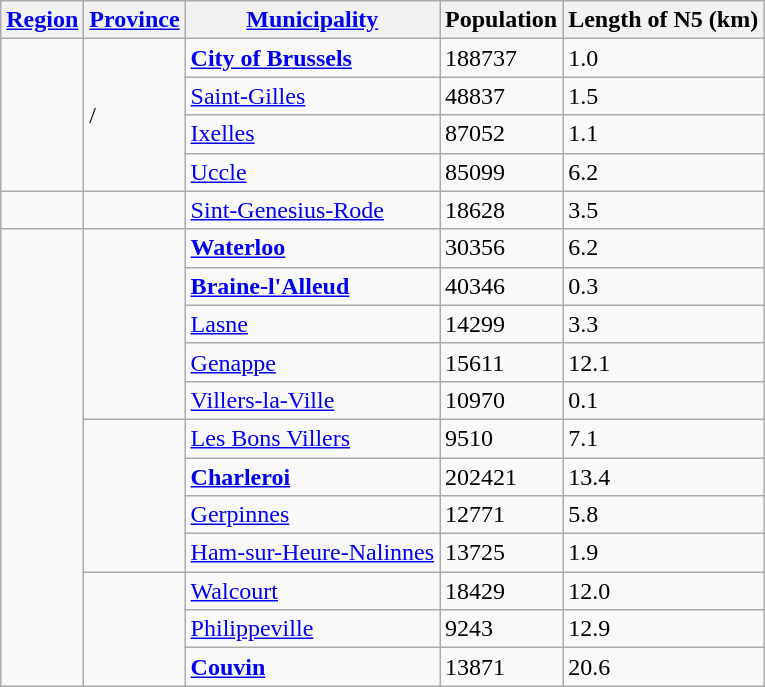<table class="wikitable">
<tr>
<th><a href='#'>Region</a></th>
<th><a href='#'>Province</a></th>
<th><a href='#'>Municipality</a></th>
<th>Population</th>
<th>Length of N5 (km)</th>
</tr>
<tr>
<td rowspan="4"></td>
<td rowspan="4">/</td>
<td><strong><a href='#'>City of Brussels</a></strong></td>
<td>188737</td>
<td>1.0</td>
</tr>
<tr>
<td><a href='#'>Saint-Gilles</a></td>
<td>48837</td>
<td>1.5</td>
</tr>
<tr>
<td><a href='#'>Ixelles</a></td>
<td>87052</td>
<td>1.1</td>
</tr>
<tr>
<td><a href='#'>Uccle</a></td>
<td>85099</td>
<td>6.2</td>
</tr>
<tr>
<td></td>
<td></td>
<td><a href='#'>Sint-Genesius-Rode</a></td>
<td>18628</td>
<td>3.5</td>
</tr>
<tr>
<td rowspan="12"></td>
<td rowspan="5"></td>
<td><a href='#'><strong>Waterloo</strong></a></td>
<td>30356</td>
<td>6.2</td>
</tr>
<tr>
<td><strong><a href='#'>Braine-l'Alleud</a></strong></td>
<td>40346</td>
<td>0.3</td>
</tr>
<tr>
<td><a href='#'>Lasne</a></td>
<td>14299</td>
<td>3.3</td>
</tr>
<tr>
<td><a href='#'>Genappe</a></td>
<td>15611</td>
<td>12.1</td>
</tr>
<tr>
<td><a href='#'>Villers-la-Ville</a></td>
<td>10970</td>
<td>0.1</td>
</tr>
<tr>
<td rowspan="4"></td>
<td><a href='#'>Les Bons Villers</a></td>
<td>9510</td>
<td>7.1</td>
</tr>
<tr>
<td><strong><a href='#'>Charleroi</a></strong></td>
<td>202421</td>
<td>13.4</td>
</tr>
<tr>
<td><a href='#'>Gerpinnes</a></td>
<td>12771</td>
<td>5.8</td>
</tr>
<tr>
<td><a href='#'>Ham-sur-Heure-Nalinnes</a></td>
<td>13725</td>
<td>1.9</td>
</tr>
<tr>
<td rowspan="3"></td>
<td><a href='#'>Walcourt</a></td>
<td>18429</td>
<td>12.0</td>
</tr>
<tr>
<td><a href='#'>Philippeville</a></td>
<td>9243</td>
<td>12.9</td>
</tr>
<tr>
<td><strong><a href='#'>Couvin</a></strong></td>
<td>13871</td>
<td>20.6</td>
</tr>
</table>
